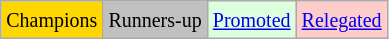<table class="wikitable">
<tr>
<td bgcolor=gold><small>Champions</small></td>
<td bgcolor=silver><small>Runners-up</small></td>
<td bgcolor="#DDFFDD"><small><a href='#'>Promoted</a></small></td>
<td bgcolor="#FFCCCC"><small><a href='#'>Relegated</a></small></td>
</tr>
</table>
